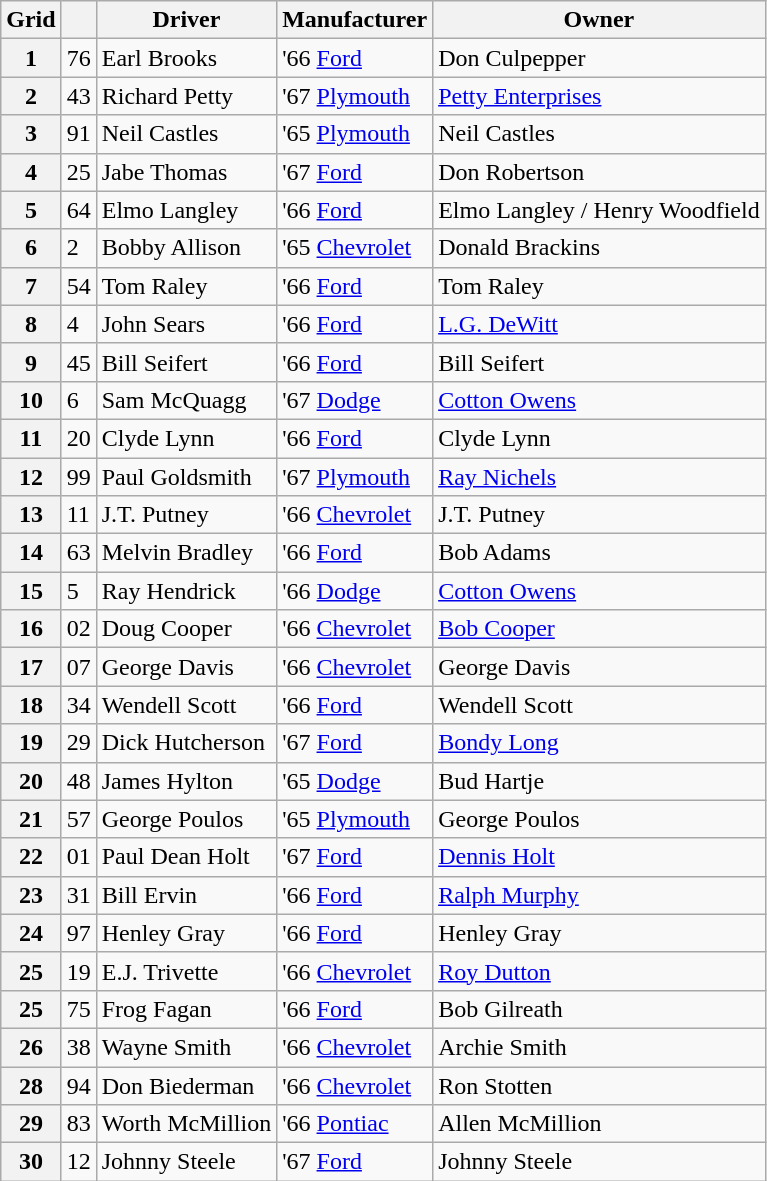<table class="wikitable">
<tr>
<th>Grid</th>
<th></th>
<th>Driver</th>
<th>Manufacturer</th>
<th>Owner</th>
</tr>
<tr>
<th>1</th>
<td>76</td>
<td>Earl Brooks</td>
<td>'66 <a href='#'>Ford</a></td>
<td>Don Culpepper</td>
</tr>
<tr>
<th>2</th>
<td>43</td>
<td>Richard Petty</td>
<td>'67 <a href='#'>Plymouth</a></td>
<td><a href='#'>Petty Enterprises</a></td>
</tr>
<tr>
<th>3</th>
<td>91</td>
<td>Neil Castles</td>
<td>'65 <a href='#'>Plymouth</a></td>
<td>Neil Castles</td>
</tr>
<tr>
<th>4</th>
<td>25</td>
<td>Jabe Thomas</td>
<td>'67 <a href='#'>Ford</a></td>
<td>Don Robertson</td>
</tr>
<tr>
<th>5</th>
<td>64</td>
<td>Elmo Langley</td>
<td>'66 <a href='#'>Ford</a></td>
<td>Elmo Langley / Henry Woodfield</td>
</tr>
<tr>
<th>6</th>
<td>2</td>
<td>Bobby Allison</td>
<td>'65 <a href='#'>Chevrolet</a></td>
<td>Donald Brackins</td>
</tr>
<tr>
<th>7</th>
<td>54</td>
<td>Tom Raley</td>
<td>'66 <a href='#'>Ford</a></td>
<td>Tom Raley</td>
</tr>
<tr>
<th>8</th>
<td>4</td>
<td>John Sears</td>
<td>'66 <a href='#'>Ford</a></td>
<td><a href='#'>L.G. DeWitt</a></td>
</tr>
<tr>
<th>9</th>
<td>45</td>
<td>Bill Seifert</td>
<td>'66 <a href='#'>Ford</a></td>
<td>Bill Seifert</td>
</tr>
<tr>
<th>10</th>
<td>6</td>
<td>Sam McQuagg</td>
<td>'67 <a href='#'>Dodge</a></td>
<td><a href='#'>Cotton Owens</a></td>
</tr>
<tr>
<th>11</th>
<td>20</td>
<td>Clyde Lynn</td>
<td>'66 <a href='#'>Ford</a></td>
<td>Clyde Lynn</td>
</tr>
<tr>
<th>12</th>
<td>99</td>
<td>Paul Goldsmith</td>
<td>'67 <a href='#'>Plymouth</a></td>
<td><a href='#'>Ray Nichels</a></td>
</tr>
<tr>
<th>13</th>
<td>11</td>
<td>J.T. Putney</td>
<td>'66 <a href='#'>Chevrolet</a></td>
<td>J.T. Putney</td>
</tr>
<tr>
<th>14</th>
<td>63</td>
<td>Melvin Bradley</td>
<td>'66 <a href='#'>Ford</a></td>
<td>Bob Adams</td>
</tr>
<tr>
<th>15</th>
<td>5</td>
<td>Ray Hendrick</td>
<td>'66 <a href='#'>Dodge</a></td>
<td><a href='#'>Cotton Owens</a></td>
</tr>
<tr>
<th>16</th>
<td>02</td>
<td>Doug Cooper</td>
<td>'66 <a href='#'>Chevrolet</a></td>
<td><a href='#'>Bob Cooper</a></td>
</tr>
<tr>
<th>17</th>
<td>07</td>
<td>George Davis</td>
<td>'66 <a href='#'>Chevrolet</a></td>
<td>George Davis</td>
</tr>
<tr>
<th>18</th>
<td>34</td>
<td>Wendell Scott</td>
<td>'66 <a href='#'>Ford</a></td>
<td>Wendell Scott</td>
</tr>
<tr>
<th>19</th>
<td>29</td>
<td>Dick Hutcherson</td>
<td>'67 <a href='#'>Ford</a></td>
<td><a href='#'>Bondy Long</a></td>
</tr>
<tr>
<th>20</th>
<td>48</td>
<td>James Hylton</td>
<td>'65 <a href='#'>Dodge</a></td>
<td>Bud Hartje</td>
</tr>
<tr>
<th>21</th>
<td>57</td>
<td>George Poulos</td>
<td>'65 <a href='#'>Plymouth</a></td>
<td>George Poulos</td>
</tr>
<tr>
<th>22</th>
<td>01</td>
<td>Paul Dean Holt</td>
<td>'67 <a href='#'>Ford</a></td>
<td><a href='#'>Dennis Holt</a></td>
</tr>
<tr>
<th>23</th>
<td>31</td>
<td>Bill Ervin</td>
<td>'66 <a href='#'>Ford</a></td>
<td><a href='#'>Ralph Murphy</a></td>
</tr>
<tr>
<th>24</th>
<td>97</td>
<td>Henley Gray</td>
<td>'66 <a href='#'>Ford</a></td>
<td>Henley Gray</td>
</tr>
<tr>
<th>25</th>
<td>19</td>
<td>E.J. Trivette</td>
<td>'66 <a href='#'>Chevrolet</a></td>
<td><a href='#'>Roy Dutton</a></td>
</tr>
<tr>
<th>25</th>
<td>75</td>
<td>Frog Fagan</td>
<td>'66 <a href='#'>Ford</a></td>
<td>Bob Gilreath</td>
</tr>
<tr>
<th>26</th>
<td>38</td>
<td>Wayne Smith</td>
<td>'66 <a href='#'>Chevrolet</a></td>
<td>Archie Smith</td>
</tr>
<tr>
<th>28</th>
<td>94</td>
<td>Don Biederman</td>
<td>'66 <a href='#'>Chevrolet</a></td>
<td>Ron Stotten</td>
</tr>
<tr>
<th>29</th>
<td>83</td>
<td>Worth McMillion</td>
<td>'66 <a href='#'>Pontiac</a></td>
<td>Allen McMillion</td>
</tr>
<tr>
<th>30</th>
<td>12</td>
<td>Johnny Steele</td>
<td>'67 <a href='#'>Ford</a></td>
<td>Johnny Steele</td>
</tr>
</table>
